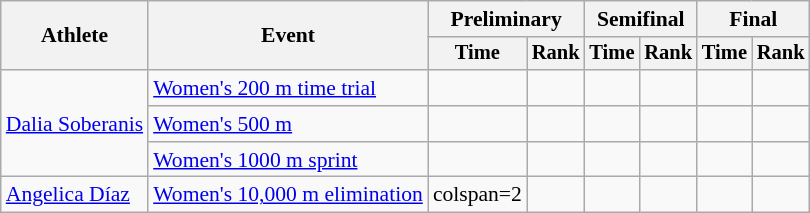<table class=wikitable style=font-size:90%;text-align:center>
<tr>
<th rowspan=2>Athlete</th>
<th rowspan=2>Event</th>
<th colspan=2>Preliminary</th>
<th colspan=2>Semifinal</th>
<th colspan=2>Final</th>
</tr>
<tr style=font-size:95%>
<th>Time</th>
<th>Rank</th>
<th>Time</th>
<th>Rank</th>
<th>Time</th>
<th>Rank</th>
</tr>
<tr>
<td rowspan=3 align=left><a href='#'>Dalia Soberanis</a></td>
<td align=left><a href='#'>Women's 200 m time trial</a></td>
<td></td>
<td></td>
<td></td>
<td></td>
<td></td>
<td></td>
</tr>
<tr>
<td align=left><a href='#'>Women's 500 m</a></td>
<td></td>
<td></td>
<td></td>
<td></td>
<td></td>
<td></td>
</tr>
<tr>
<td align=left><a href='#'>Women's 1000 m sprint</a></td>
<td></td>
<td></td>
<td></td>
<td></td>
<td></td>
<td></td>
</tr>
<tr>
<td align=left><a href='#'>Angelica Díaz</a></td>
<td align=left><a href='#'>Women's 10,000 m elimination</a></td>
<td>colspan=2 </td>
<td></td>
<td></td>
<td></td>
<td></td>
</tr>
</table>
